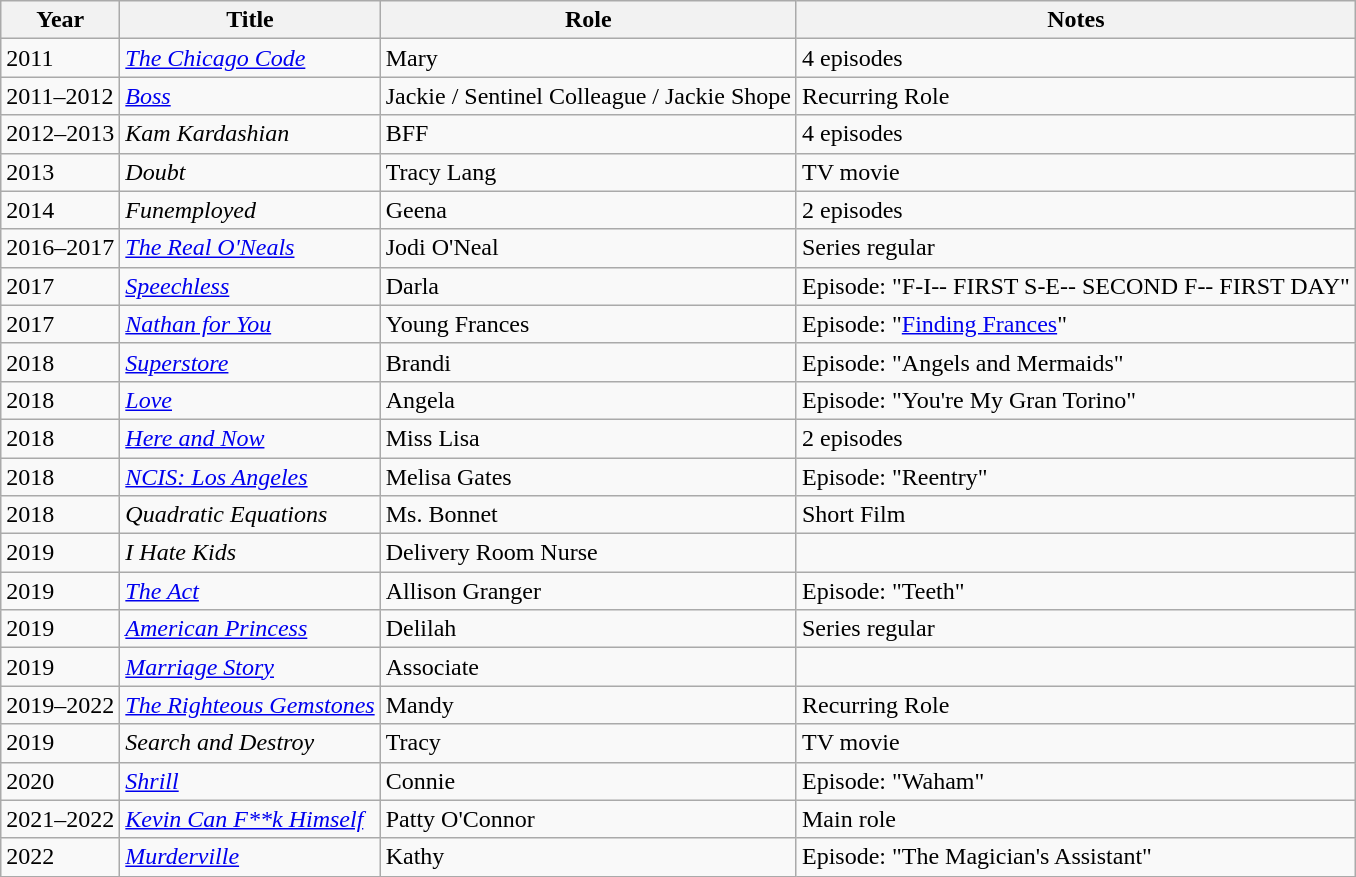<table class="wikitable sortable">
<tr>
<th>Year</th>
<th>Title</th>
<th>Role</th>
<th class="unsortable">Notes</th>
</tr>
<tr>
<td>2011</td>
<td><em><a href='#'>The Chicago Code</a></em></td>
<td>Mary</td>
<td>4 episodes</td>
</tr>
<tr>
<td>2011–2012</td>
<td><em><a href='#'>Boss</a></em></td>
<td>Jackie / Sentinel Colleague / Jackie Shope</td>
<td>Recurring Role</td>
</tr>
<tr>
<td>2012–2013</td>
<td><em>Kam Kardashian</em></td>
<td>BFF</td>
<td>4 episodes</td>
</tr>
<tr>
<td>2013</td>
<td><em>Doubt</em></td>
<td>Tracy Lang</td>
<td>TV movie</td>
</tr>
<tr>
<td>2014</td>
<td><em>Funemployed</em></td>
<td>Geena</td>
<td>2 episodes</td>
</tr>
<tr>
<td>2016–2017</td>
<td><em><a href='#'>The Real O'Neals</a></em></td>
<td>Jodi O'Neal</td>
<td>Series regular</td>
</tr>
<tr>
<td>2017</td>
<td><em><a href='#'>Speechless</a></em></td>
<td>Darla</td>
<td>Episode: "F-I-- FIRST S-E-- SECOND F-- FIRST DAY"</td>
</tr>
<tr>
<td>2017</td>
<td><em><a href='#'>Nathan for You</a></em></td>
<td>Young Frances</td>
<td>Episode: "<a href='#'>Finding Frances</a>"</td>
</tr>
<tr>
<td>2018</td>
<td><em><a href='#'>Superstore</a></em></td>
<td>Brandi</td>
<td>Episode: "Angels and Mermaids"</td>
</tr>
<tr>
<td>2018</td>
<td><em><a href='#'>Love</a></em></td>
<td>Angela</td>
<td>Episode: "You're My Gran Torino"</td>
</tr>
<tr>
<td>2018</td>
<td><em><a href='#'>Here and Now</a></em></td>
<td>Miss Lisa</td>
<td>2 episodes</td>
</tr>
<tr>
<td>2018</td>
<td><em><a href='#'>NCIS: Los Angeles</a></em></td>
<td>Melisa Gates</td>
<td>Episode: "Reentry"</td>
</tr>
<tr>
<td>2018</td>
<td><em>Quadratic Equations</em></td>
<td>Ms. Bonnet</td>
<td>Short Film</td>
</tr>
<tr>
<td>2019</td>
<td><em>I Hate Kids</em></td>
<td>Delivery Room Nurse</td>
<td></td>
</tr>
<tr>
<td>2019</td>
<td><em><a href='#'>The Act</a></em></td>
<td>Allison Granger</td>
<td>Episode: "Teeth"</td>
</tr>
<tr>
<td>2019</td>
<td><em><a href='#'>American Princess</a></em></td>
<td>Delilah</td>
<td>Series regular</td>
</tr>
<tr>
<td>2019</td>
<td><em><a href='#'>Marriage Story</a></em></td>
<td>Associate</td>
<td></td>
</tr>
<tr>
<td>2019–2022</td>
<td><em><a href='#'>The Righteous Gemstones</a></em></td>
<td>Mandy</td>
<td>Recurring Role</td>
</tr>
<tr>
<td>2019</td>
<td><em>Search and Destroy</em></td>
<td>Tracy</td>
<td>TV movie</td>
</tr>
<tr>
<td>2020</td>
<td><em><a href='#'>Shrill</a></em></td>
<td>Connie</td>
<td>Episode: "Waham"</td>
</tr>
<tr>
<td>2021–2022</td>
<td><em><a href='#'>Kevin Can F**k Himself</a></em></td>
<td>Patty O'Connor</td>
<td>Main role</td>
</tr>
<tr>
<td>2022</td>
<td><em><a href='#'>Murderville</a></em></td>
<td>Kathy</td>
<td>Episode: "The Magician's Assistant"</td>
</tr>
</table>
